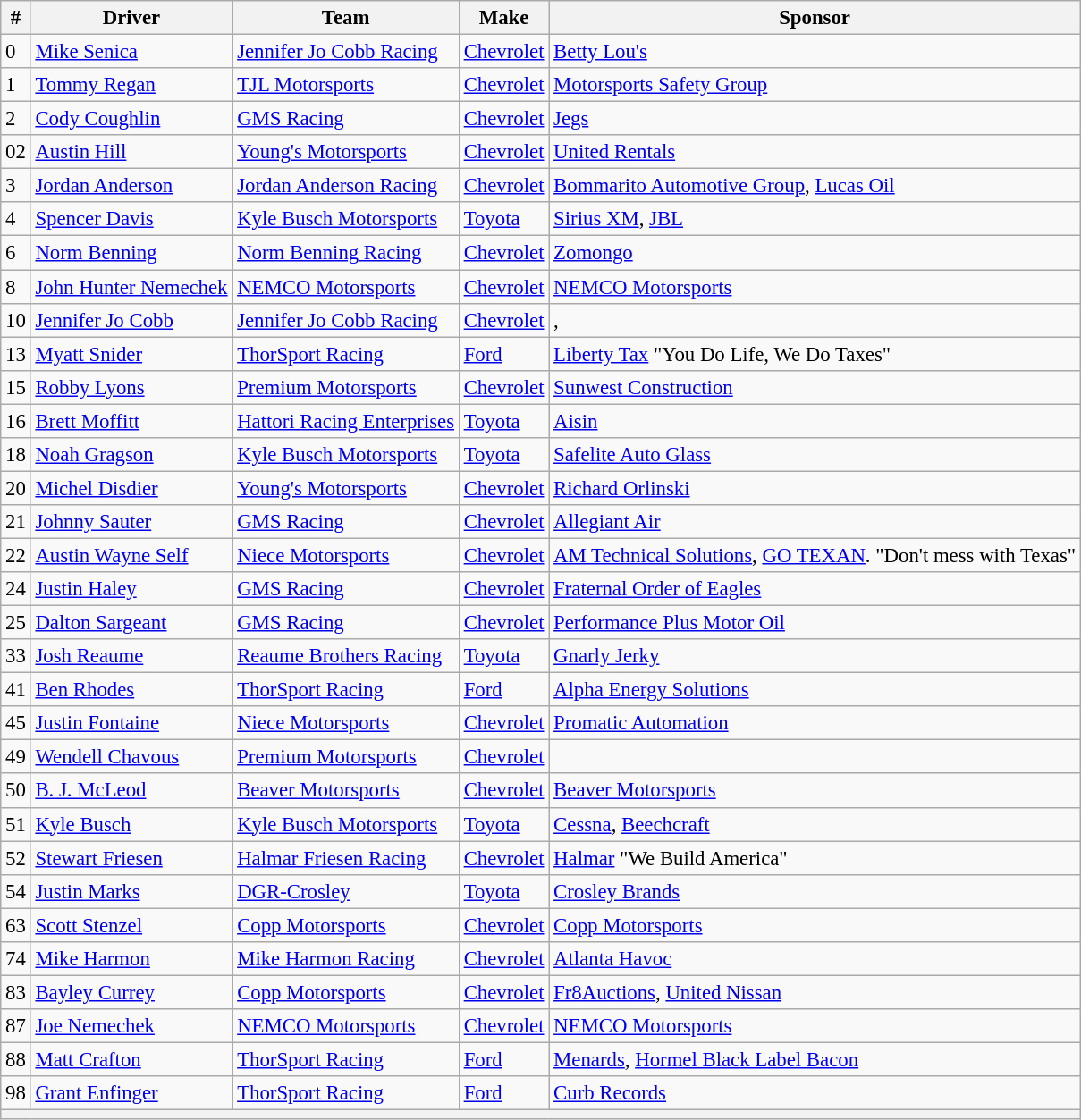<table class="wikitable" style="font-size:95%">
<tr>
<th>#</th>
<th>Driver</th>
<th>Team</th>
<th>Make</th>
<th>Sponsor</th>
</tr>
<tr>
<td>0</td>
<td><a href='#'>Mike Senica</a></td>
<td><a href='#'>Jennifer Jo Cobb Racing</a></td>
<td><a href='#'>Chevrolet</a></td>
<td><a href='#'>Betty Lou's</a></td>
</tr>
<tr>
<td>1</td>
<td><a href='#'>Tommy Regan</a></td>
<td><a href='#'>TJL Motorsports</a></td>
<td><a href='#'>Chevrolet</a></td>
<td><a href='#'>Motorsports Safety Group</a></td>
</tr>
<tr>
<td>2</td>
<td><a href='#'>Cody Coughlin</a></td>
<td><a href='#'>GMS Racing</a></td>
<td><a href='#'>Chevrolet</a></td>
<td><a href='#'>Jegs</a></td>
</tr>
<tr>
<td>02</td>
<td><a href='#'>Austin Hill</a></td>
<td><a href='#'>Young's Motorsports</a></td>
<td><a href='#'>Chevrolet</a></td>
<td><a href='#'>United Rentals</a></td>
</tr>
<tr>
<td>3</td>
<td><a href='#'>Jordan Anderson</a></td>
<td><a href='#'>Jordan Anderson Racing</a></td>
<td><a href='#'>Chevrolet</a></td>
<td><a href='#'>Bommarito Automotive Group</a>, <a href='#'>Lucas Oil</a></td>
</tr>
<tr>
<td>4</td>
<td><a href='#'>Spencer Davis</a></td>
<td><a href='#'>Kyle Busch Motorsports</a></td>
<td><a href='#'>Toyota</a></td>
<td><a href='#'>Sirius XM</a>, <a href='#'>JBL</a></td>
</tr>
<tr>
<td>6</td>
<td><a href='#'>Norm Benning</a></td>
<td><a href='#'>Norm Benning Racing</a></td>
<td><a href='#'>Chevrolet</a></td>
<td><a href='#'>Zomongo</a></td>
</tr>
<tr>
<td>8</td>
<td><a href='#'>John Hunter Nemechek</a></td>
<td><a href='#'>NEMCO Motorsports</a></td>
<td><a href='#'>Chevrolet</a></td>
<td><a href='#'>NEMCO Motorsports</a></td>
</tr>
<tr>
<td>10</td>
<td><a href='#'>Jennifer Jo Cobb</a></td>
<td><a href='#'>Jennifer Jo Cobb Racing</a></td>
<td><a href='#'>Chevrolet</a></td>
<td>, </td>
</tr>
<tr>
<td>13</td>
<td><a href='#'>Myatt Snider</a></td>
<td><a href='#'>ThorSport Racing</a></td>
<td><a href='#'>Ford</a></td>
<td><a href='#'>Liberty Tax</a> "You Do Life, We Do Taxes"</td>
</tr>
<tr>
<td>15</td>
<td><a href='#'>Robby Lyons</a></td>
<td><a href='#'>Premium Motorsports</a></td>
<td><a href='#'>Chevrolet</a></td>
<td><a href='#'>Sunwest Construction</a></td>
</tr>
<tr>
<td>16</td>
<td><a href='#'>Brett Moffitt</a></td>
<td><a href='#'>Hattori Racing Enterprises</a></td>
<td><a href='#'>Toyota</a></td>
<td><a href='#'>Aisin</a></td>
</tr>
<tr>
<td>18</td>
<td><a href='#'>Noah Gragson</a></td>
<td><a href='#'>Kyle Busch Motorsports</a></td>
<td><a href='#'>Toyota</a></td>
<td><a href='#'>Safelite Auto Glass</a></td>
</tr>
<tr>
<td>20</td>
<td><a href='#'>Michel Disdier</a></td>
<td><a href='#'>Young's Motorsports</a></td>
<td><a href='#'>Chevrolet</a></td>
<td><a href='#'>Richard Orlinski</a></td>
</tr>
<tr>
<td>21</td>
<td><a href='#'>Johnny Sauter</a></td>
<td><a href='#'>GMS Racing</a></td>
<td><a href='#'>Chevrolet</a></td>
<td><a href='#'>Allegiant Air</a></td>
</tr>
<tr>
<td>22</td>
<td><a href='#'>Austin Wayne Self</a></td>
<td><a href='#'>Niece Motorsports</a></td>
<td><a href='#'>Chevrolet</a></td>
<td><a href='#'>AM Technical Solutions</a>, <a href='#'>GO TEXAN</a>. "Don't mess with Texas"</td>
</tr>
<tr>
<td>24</td>
<td><a href='#'>Justin Haley</a></td>
<td><a href='#'>GMS Racing</a></td>
<td><a href='#'>Chevrolet</a></td>
<td><a href='#'>Fraternal Order of Eagles</a></td>
</tr>
<tr>
<td>25</td>
<td><a href='#'>Dalton Sargeant</a></td>
<td><a href='#'>GMS Racing</a></td>
<td><a href='#'>Chevrolet</a></td>
<td><a href='#'>Performance Plus Motor Oil</a></td>
</tr>
<tr>
<td>33</td>
<td><a href='#'>Josh Reaume</a></td>
<td><a href='#'>Reaume Brothers Racing</a></td>
<td><a href='#'>Toyota</a></td>
<td><a href='#'>Gnarly Jerky</a></td>
</tr>
<tr>
<td>41</td>
<td><a href='#'>Ben Rhodes</a></td>
<td><a href='#'>ThorSport Racing</a></td>
<td><a href='#'>Ford</a></td>
<td><a href='#'>Alpha Energy Solutions</a></td>
</tr>
<tr>
<td>45</td>
<td><a href='#'>Justin Fontaine</a></td>
<td><a href='#'>Niece Motorsports</a></td>
<td><a href='#'>Chevrolet</a></td>
<td><a href='#'>Promatic Automation</a></td>
</tr>
<tr>
<td>49</td>
<td><a href='#'>Wendell Chavous</a></td>
<td><a href='#'>Premium Motorsports</a></td>
<td><a href='#'>Chevrolet</a></td>
<td></td>
</tr>
<tr>
<td>50</td>
<td><a href='#'>B. J. McLeod</a></td>
<td><a href='#'>Beaver Motorsports</a></td>
<td><a href='#'>Chevrolet</a></td>
<td><a href='#'>Beaver Motorsports</a></td>
</tr>
<tr>
<td>51</td>
<td><a href='#'>Kyle Busch</a></td>
<td><a href='#'>Kyle Busch Motorsports</a></td>
<td><a href='#'>Toyota</a></td>
<td><a href='#'>Cessna</a>, <a href='#'>Beechcraft</a></td>
</tr>
<tr>
<td>52</td>
<td><a href='#'>Stewart Friesen</a></td>
<td><a href='#'>Halmar Friesen Racing</a></td>
<td><a href='#'>Chevrolet</a></td>
<td><a href='#'>Halmar</a> "We Build America"</td>
</tr>
<tr>
<td>54</td>
<td><a href='#'>Justin Marks</a></td>
<td><a href='#'>DGR-Crosley</a></td>
<td><a href='#'>Toyota</a></td>
<td><a href='#'>Crosley Brands</a></td>
</tr>
<tr>
<td>63</td>
<td><a href='#'>Scott Stenzel</a></td>
<td><a href='#'>Copp Motorsports</a></td>
<td><a href='#'>Chevrolet</a></td>
<td><a href='#'>Copp Motorsports</a></td>
</tr>
<tr>
<td>74</td>
<td><a href='#'>Mike Harmon</a></td>
<td><a href='#'>Mike Harmon Racing</a></td>
<td><a href='#'>Chevrolet</a></td>
<td><a href='#'>Atlanta Havoc</a></td>
</tr>
<tr>
<td>83</td>
<td><a href='#'>Bayley Currey</a></td>
<td><a href='#'>Copp Motorsports</a></td>
<td><a href='#'>Chevrolet</a></td>
<td><a href='#'>Fr8Auctions</a>, <a href='#'>United Nissan</a></td>
</tr>
<tr>
<td>87</td>
<td><a href='#'>Joe Nemechek</a></td>
<td><a href='#'>NEMCO Motorsports</a></td>
<td><a href='#'>Chevrolet</a></td>
<td><a href='#'>NEMCO Motorsports</a></td>
</tr>
<tr>
<td>88</td>
<td><a href='#'>Matt Crafton</a></td>
<td><a href='#'>ThorSport Racing</a></td>
<td><a href='#'>Ford</a></td>
<td><a href='#'>Menards</a>, <a href='#'>Hormel Black Label Bacon</a></td>
</tr>
<tr>
<td>98</td>
<td><a href='#'>Grant Enfinger</a></td>
<td><a href='#'>ThorSport Racing</a></td>
<td><a href='#'>Ford</a></td>
<td><a href='#'>Curb Records</a></td>
</tr>
<tr>
<th colspan="5"></th>
</tr>
</table>
